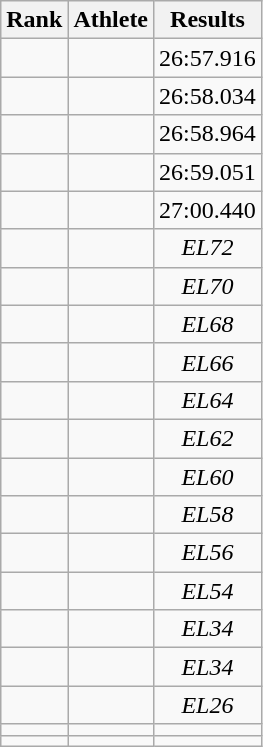<table class="wikitable sortable" style="text-align:center">
<tr>
<th>Rank</th>
<th>Athlete</th>
<th>Results</th>
</tr>
<tr>
<td></td>
<td align="left"></td>
<td>26:57.916</td>
</tr>
<tr>
<td></td>
<td align="left"></td>
<td>26:58.034</td>
</tr>
<tr>
<td></td>
<td align="left"></td>
<td>26:58.964</td>
</tr>
<tr>
<td></td>
<td align="left"></td>
<td>26:59.051</td>
</tr>
<tr>
<td></td>
<td align="left"></td>
<td>27:00.440</td>
</tr>
<tr>
<td></td>
<td align="left"></td>
<td><em>EL72</em></td>
</tr>
<tr>
<td></td>
<td align="left"></td>
<td><em>EL70</em></td>
</tr>
<tr>
<td></td>
<td align="left"></td>
<td><em>EL68</em></td>
</tr>
<tr>
<td></td>
<td align="left"></td>
<td><em>EL66</em></td>
</tr>
<tr>
<td></td>
<td align="left"></td>
<td><em>EL64</em></td>
</tr>
<tr>
<td></td>
<td align="left"></td>
<td><em>EL62</em></td>
</tr>
<tr>
<td></td>
<td align="left"></td>
<td><em>EL60</em></td>
</tr>
<tr>
<td></td>
<td align="left"></td>
<td><em>EL58</em></td>
</tr>
<tr>
<td></td>
<td align="left"></td>
<td><em>EL56</em></td>
</tr>
<tr>
<td></td>
<td align="left"></td>
<td><em>EL54</em></td>
</tr>
<tr>
<td></td>
<td align="left"></td>
<td><em>EL34</em></td>
</tr>
<tr>
<td></td>
<td align="left"></td>
<td><em>EL34</em></td>
</tr>
<tr>
<td></td>
<td align="left"></td>
<td><em>EL26</em></td>
</tr>
<tr>
<td></td>
<td align="left"></td>
<td></td>
</tr>
<tr>
<td></td>
<td align="left"></td>
<td></td>
</tr>
</table>
